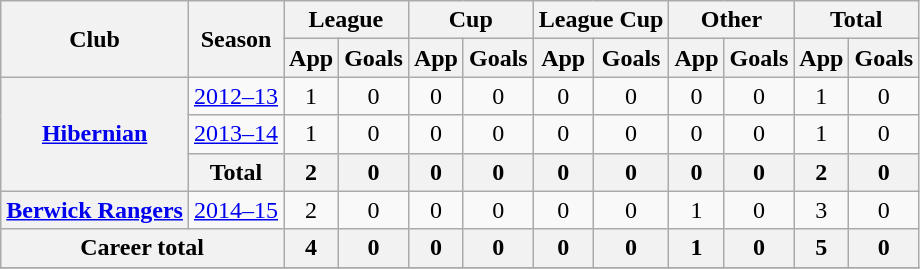<table class="wikitable" style="font-size:100%; text-align:center">
<tr>
<th rowspan="2">Club</th>
<th rowspan="2">Season</th>
<th colspan="2">League</th>
<th colspan="2">Cup</th>
<th colspan="2">League Cup</th>
<th colspan="2">Other</th>
<th colspan="2">Total</th>
</tr>
<tr>
<th>App</th>
<th>Goals</th>
<th>App</th>
<th>Goals</th>
<th>App</th>
<th>Goals</th>
<th>App</th>
<th>Goals</th>
<th>App</th>
<th>Goals</th>
</tr>
<tr>
<th rowspan=3><a href='#'>Hibernian</a></th>
<td><a href='#'>2012–13</a></td>
<td>1</td>
<td>0</td>
<td>0</td>
<td>0</td>
<td>0</td>
<td>0</td>
<td>0</td>
<td>0</td>
<td>1</td>
<td>0</td>
</tr>
<tr>
<td><a href='#'>2013–14</a></td>
<td>1</td>
<td>0</td>
<td>0</td>
<td>0</td>
<td>0</td>
<td>0</td>
<td>0</td>
<td>0</td>
<td>1</td>
<td>0</td>
</tr>
<tr>
<th>Total</th>
<th>2</th>
<th>0</th>
<th>0</th>
<th>0</th>
<th>0</th>
<th>0</th>
<th>0</th>
<th>0</th>
<th>2</th>
<th>0</th>
</tr>
<tr>
<th><a href='#'>Berwick Rangers</a></th>
<td><a href='#'>2014–15</a></td>
<td>2</td>
<td>0</td>
<td>0</td>
<td>0</td>
<td>0</td>
<td>0</td>
<td>1</td>
<td>0</td>
<td>3</td>
<td>0</td>
</tr>
<tr>
<th colspan="2">Career total</th>
<th>4</th>
<th>0</th>
<th>0</th>
<th>0</th>
<th>0</th>
<th>0</th>
<th>1</th>
<th>0</th>
<th>5</th>
<th>0</th>
</tr>
<tr>
</tr>
</table>
